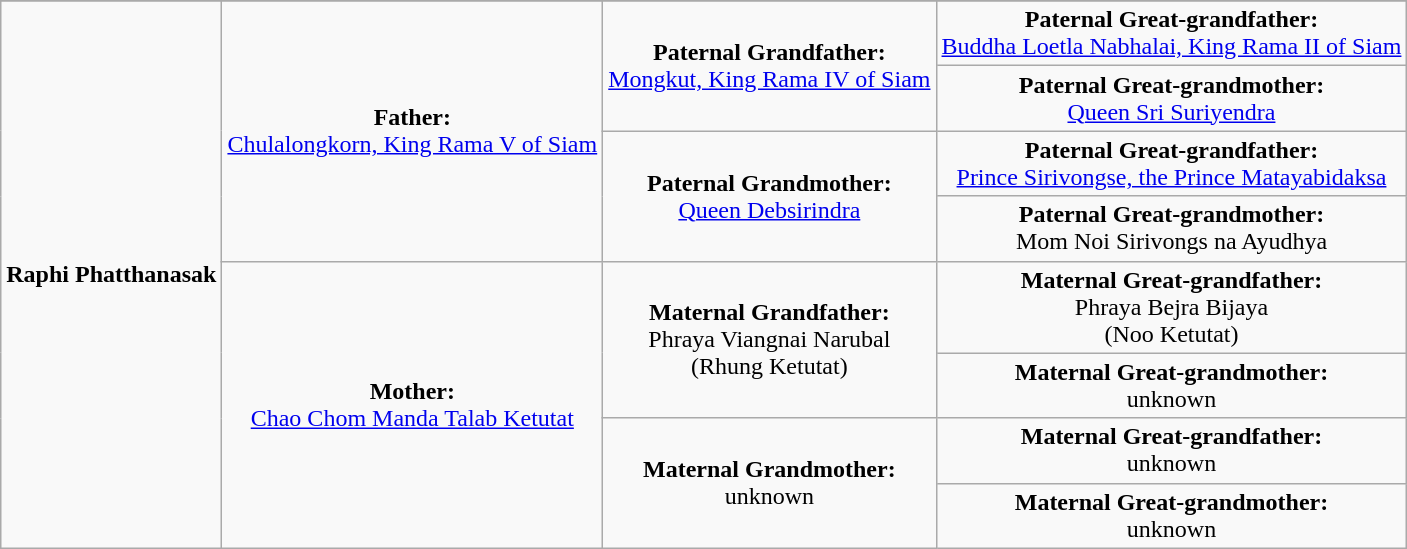<table class="wikitable">
<tr>
</tr>
<tr>
<td rowspan="8" align="center"><strong>Raphi Phatthanasak</strong></td>
<td rowspan="4" align="center"><strong>Father:</strong><br><a href='#'>Chulalongkorn, King Rama V of Siam</a></td>
<td rowspan="2" align="center"><strong>Paternal Grandfather:</strong><br><a href='#'>Mongkut, King Rama IV of Siam</a></td>
<td align = "center"><strong>Paternal Great-grandfather:</strong><br><a href='#'>Buddha Loetla Nabhalai, King Rama II of Siam</a></td>
</tr>
<tr>
<td align = "center"><strong>Paternal Great-grandmother:</strong><br><a href='#'>Queen Sri Suriyendra</a></td>
</tr>
<tr>
<td rowspan="2" align="center"><strong>Paternal Grandmother:</strong><br><a href='#'>Queen Debsirindra</a></td>
<td align = "center"><strong>Paternal Great-grandfather:</strong><br><a href='#'>Prince Sirivongse, the Prince Matayabidaksa</a></td>
</tr>
<tr>
<td align = "center"><strong>Paternal Great-grandmother:</strong><br>Mom Noi Sirivongs na Ayudhya</td>
</tr>
<tr>
<td rowspan="4" align="center"><strong>Mother:</strong><br><a href='#'>Chao Chom Manda Talab Ketutat</a></td>
<td rowspan="2" align="center"><strong>Maternal Grandfather:</strong><br>Phraya Viangnai Narubal<br>(Rhung Ketutat)</td>
<td align = "center"><strong>Maternal Great-grandfather:</strong><br>Phraya Bejra Bijaya<br>(Noo Ketutat)</td>
</tr>
<tr>
<td align = "center"><strong>Maternal Great-grandmother:</strong><br>unknown</td>
</tr>
<tr>
<td rowspan="2" align="center"><strong>Maternal Grandmother:</strong><br>unknown</td>
<td align = "center"><strong>Maternal Great-grandfather:</strong><br>unknown</td>
</tr>
<tr>
<td align = "center"><strong>Maternal Great-grandmother:</strong><br>unknown</td>
</tr>
</table>
